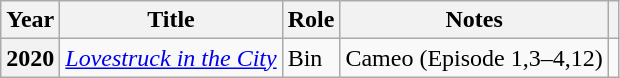<table class="wikitable sortable plainrowheaders">
<tr>
<th scope="col">Year</th>
<th scope="col">Title</th>
<th scope="col">Role</th>
<th scope="col">Notes</th>
<th scope="col" class="unsortable"></th>
</tr>
<tr>
<th scope="row">2020</th>
<td><em><a href='#'>Lovestruck in the City</a></em></td>
<td>Bin</td>
<td>Cameo (Episode 1,3–4,12)</td>
<td></td>
</tr>
</table>
